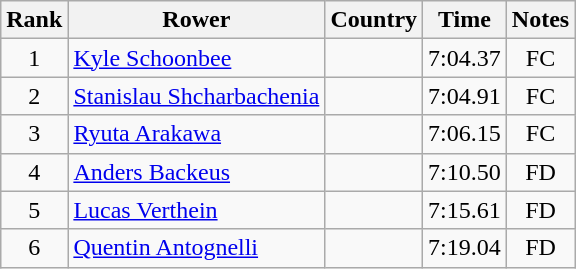<table class="wikitable" style="text-align:center">
<tr>
<th>Rank</th>
<th>Rower</th>
<th>Country</th>
<th>Time</th>
<th>Notes</th>
</tr>
<tr>
<td>1</td>
<td align="left"><a href='#'>Kyle Schoonbee</a></td>
<td align="left"></td>
<td>7:04.37</td>
<td>FC</td>
</tr>
<tr>
<td>2</td>
<td align="left"><a href='#'>Stanislau Shcharbachenia</a></td>
<td align="left"></td>
<td>7:04.91</td>
<td>FC</td>
</tr>
<tr>
<td>3</td>
<td align="left"><a href='#'>Ryuta Arakawa</a></td>
<td align="left"></td>
<td>7:06.15</td>
<td>FC</td>
</tr>
<tr>
<td>4</td>
<td align="left"><a href='#'>Anders Backeus</a></td>
<td align="left"></td>
<td>7:10.50</td>
<td>FD</td>
</tr>
<tr>
<td>5</td>
<td align="left"><a href='#'>Lucas Verthein</a></td>
<td align="left"></td>
<td>7:15.61</td>
<td>FD</td>
</tr>
<tr>
<td>6</td>
<td align="left"><a href='#'>Quentin Antognelli</a></td>
<td align="left"></td>
<td>7:19.04</td>
<td>FD</td>
</tr>
</table>
